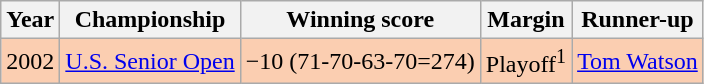<table class="wikitable">
<tr>
<th>Year</th>
<th>Championship</th>
<th>Winning score</th>
<th>Margin</th>
<th>Runner-up</th>
</tr>
<tr style="background:#FBCEB1;">
<td>2002</td>
<td><a href='#'>U.S. Senior Open</a></td>
<td>−10 (71-70-63-70=274)</td>
<td>Playoff<sup>1</sup></td>
<td> <a href='#'>Tom Watson</a></td>
</tr>
</table>
